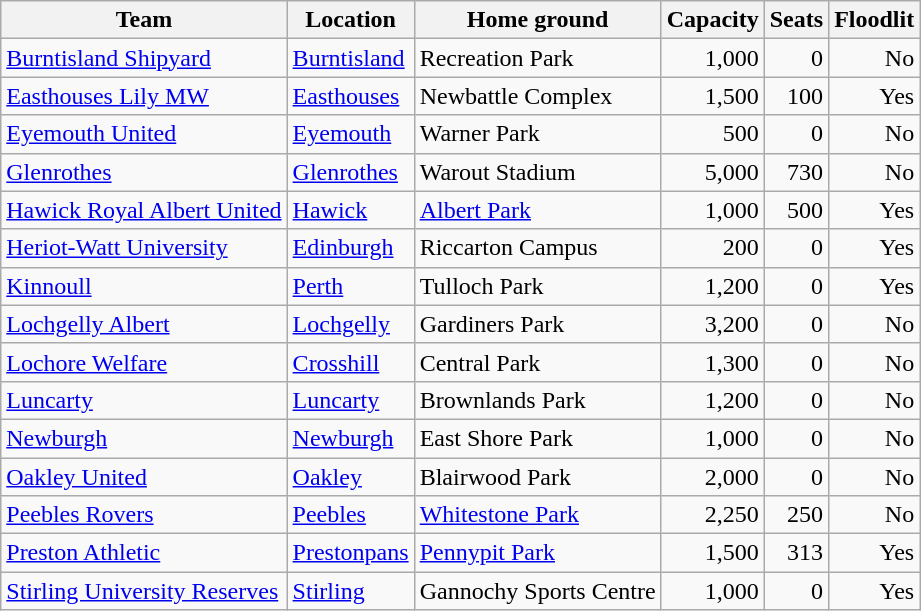<table class="wikitable sortable">
<tr>
<th>Team</th>
<th>Location</th>
<th>Home ground</th>
<th data-sort-type="number">Capacity</th>
<th data-sort-type="number">Seats</th>
<th>Floodlit</th>
</tr>
<tr>
<td><a href='#'>Burntisland Shipyard</a> </td>
<td><a href='#'>Burntisland</a></td>
<td>Recreation Park</td>
<td align=right>1,000</td>
<td align=right>0</td>
<td align=right>No</td>
</tr>
<tr>
<td><a href='#'>Easthouses Lily MW</a> </td>
<td><a href='#'>Easthouses</a></td>
<td>Newbattle Complex</td>
<td align=right>1,500</td>
<td align=right>100</td>
<td align=right>Yes</td>
</tr>
<tr>
<td><a href='#'>Eyemouth United</a></td>
<td><a href='#'>Eyemouth</a></td>
<td>Warner Park</td>
<td align=right>500</td>
<td align=right>0</td>
<td align=right>No</td>
</tr>
<tr>
<td><a href='#'>Glenrothes</a></td>
<td><a href='#'>Glenrothes</a></td>
<td>Warout Stadium </td>
<td align=right>5,000</td>
<td align=right>730</td>
<td align=right>No</td>
</tr>
<tr>
<td><a href='#'>Hawick Royal Albert United</a> </td>
<td><a href='#'>Hawick</a></td>
<td><a href='#'>Albert Park</a></td>
<td align=right>1,000</td>
<td align=right>500</td>
<td align=right>Yes</td>
</tr>
<tr>
<td><a href='#'>Heriot-Watt University</a></td>
<td><a href='#'>Edinburgh</a></td>
<td>Riccarton Campus</td>
<td align=right>200</td>
<td align=right>0</td>
<td align=right>Yes</td>
</tr>
<tr>
<td><a href='#'>Kinnoull</a></td>
<td><a href='#'>Perth</a></td>
<td>Tulloch Park</td>
<td align=right>1,200</td>
<td align=right>0</td>
<td align=right>Yes</td>
</tr>
<tr>
<td><a href='#'>Lochgelly Albert</a></td>
<td><a href='#'>Lochgelly</a></td>
<td>Gardiners Park</td>
<td align=right>3,200</td>
<td align=right>0</td>
<td align=right>No</td>
</tr>
<tr>
<td><a href='#'>Lochore Welfare</a></td>
<td><a href='#'>Crosshill</a></td>
<td>Central Park</td>
<td align=right>1,300</td>
<td align=right>0</td>
<td align=right>No</td>
</tr>
<tr>
<td><a href='#'>Luncarty</a></td>
<td><a href='#'>Luncarty</a></td>
<td>Brownlands Park</td>
<td align=right>1,200</td>
<td align=right>0</td>
<td align=right>No</td>
</tr>
<tr>
<td><a href='#'>Newburgh</a></td>
<td><a href='#'>Newburgh</a></td>
<td>East Shore Park</td>
<td align=right>1,000</td>
<td align=right>0</td>
<td align=right>No</td>
</tr>
<tr>
<td><a href='#'>Oakley United</a></td>
<td><a href='#'>Oakley</a></td>
<td>Blairwood Park</td>
<td align=right>2,000</td>
<td align=right>0</td>
<td align=right>No</td>
</tr>
<tr>
<td><a href='#'>Peebles Rovers</a></td>
<td><a href='#'>Peebles</a></td>
<td><a href='#'>Whitestone Park</a></td>
<td align=right>2,250</td>
<td align=right>250</td>
<td align=right>No</td>
</tr>
<tr>
<td><a href='#'>Preston Athletic</a> </td>
<td><a href='#'>Prestonpans</a></td>
<td><a href='#'>Pennypit Park</a></td>
<td align=right>1,500</td>
<td align=right>313</td>
<td align=right>Yes</td>
</tr>
<tr>
<td><a href='#'>Stirling University Reserves</a></td>
<td><a href='#'>Stirling</a></td>
<td>Gannochy Sports Centre</td>
<td align=right>1,000</td>
<td align=right>0</td>
<td align=right>Yes</td>
</tr>
</table>
